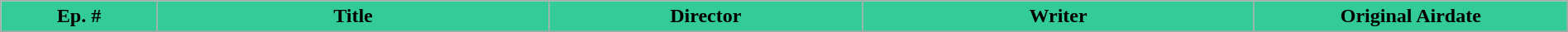<table class="wikitable plainrowheaders"  style="width:100%; background:#fff;">
<tr>
<th style="background:#3c9; width:10%;"><span>Ep. #</span></th>
<th style="background:#3c9; width:25%;"><span>Title</span></th>
<th style="background:#3c9; width:20%;"><span>Director</span></th>
<th style="background:#3c9; width:25%;"><span>Writer</span></th>
<th style="background:#3c9; width:20%;"><span>Original Airdate</span><br>























</th>
</tr>
</table>
